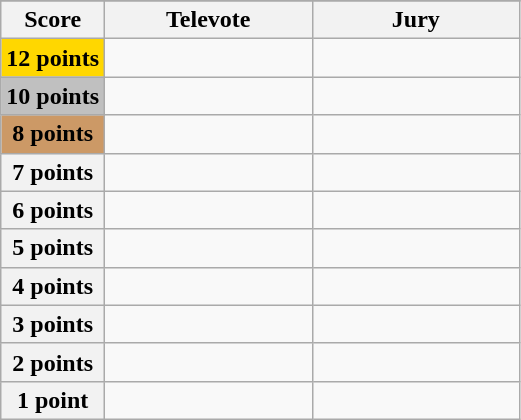<table class="wikitable">
<tr>
</tr>
<tr>
<th scope="col" width="20%">Score</th>
<th scope="col" width="40%">Televote</th>
<th scope="col" width="40%">Jury</th>
</tr>
<tr>
<th scope="row" style="background:gold">12 points</th>
<td></td>
<td></td>
</tr>
<tr>
<th scope="row" style="background:silver">10 points</th>
<td></td>
<td></td>
</tr>
<tr>
<th scope="row" style="background:#CC9966">8 points</th>
<td></td>
<td></td>
</tr>
<tr>
<th scope="row">7 points</th>
<td></td>
<td></td>
</tr>
<tr>
<th scope="row">6 points</th>
<td></td>
<td></td>
</tr>
<tr>
<th scope="row">5 points</th>
<td></td>
<td></td>
</tr>
<tr>
<th scope="row">4 points</th>
<td></td>
<td></td>
</tr>
<tr>
<th scope="row">3 points</th>
<td></td>
<td></td>
</tr>
<tr>
<th scope="row">2 points</th>
<td></td>
<td></td>
</tr>
<tr>
<th scope="row">1 point</th>
<td></td>
<td></td>
</tr>
</table>
